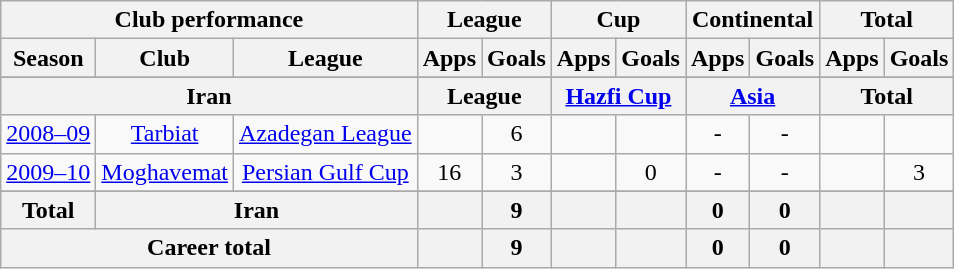<table class="wikitable" style="text-align:center">
<tr>
<th colspan=3>Club performance</th>
<th colspan=2>League</th>
<th colspan=2>Cup</th>
<th colspan=2>Continental</th>
<th colspan=2>Total</th>
</tr>
<tr>
<th>Season</th>
<th>Club</th>
<th>League</th>
<th>Apps</th>
<th>Goals</th>
<th>Apps</th>
<th>Goals</th>
<th>Apps</th>
<th>Goals</th>
<th>Apps</th>
<th>Goals</th>
</tr>
<tr>
</tr>
<tr>
<th colspan=3>Iran</th>
<th colspan=2>League</th>
<th colspan=2><a href='#'>Hazfi Cup</a></th>
<th colspan=2><a href='#'>Asia</a></th>
<th colspan=2>Total</th>
</tr>
<tr>
<td><a href='#'>2008–09</a></td>
<td rowspan="1"><a href='#'>Tarbiat</a></td>
<td rowspan="1"><a href='#'>Azadegan League</a></td>
<td></td>
<td>6</td>
<td></td>
<td></td>
<td>-</td>
<td>-</td>
<td></td>
<td></td>
</tr>
<tr>
<td><a href='#'>2009–10</a></td>
<td rowspan="1"><a href='#'>Moghavemat</a></td>
<td rowspan="1"><a href='#'>Persian Gulf Cup</a></td>
<td>16</td>
<td>3</td>
<td></td>
<td>0</td>
<td>-</td>
<td>-</td>
<td></td>
<td>3</td>
</tr>
<tr>
</tr>
<tr>
<th rowspan=1>Total</th>
<th colspan=2>Iran</th>
<th></th>
<th>9</th>
<th></th>
<th></th>
<th>0</th>
<th>0</th>
<th></th>
<th></th>
</tr>
<tr>
<th colspan=3>Career total</th>
<th></th>
<th>9</th>
<th></th>
<th></th>
<th>0</th>
<th>0</th>
<th></th>
<th></th>
</tr>
</table>
